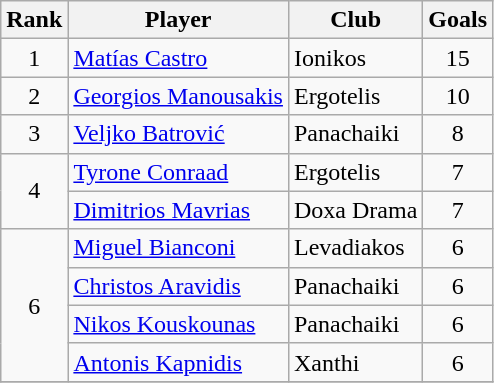<table class="wikitable" style="text-align:center">
<tr>
<th>Rank</th>
<th>Player</th>
<th>Club</th>
<th>Goals</th>
</tr>
<tr>
<td>1</td>
<td align="left"> <a href='#'>Matías Castro</a></td>
<td align="left">Ionikos</td>
<td>15</td>
</tr>
<tr>
<td>2</td>
<td align="left"> <a href='#'>Georgios Manousakis</a></td>
<td align="left">Ergotelis</td>
<td>10</td>
</tr>
<tr>
<td>3</td>
<td align="left"> <a href='#'>Veljko Batrović</a></td>
<td align="left">Panachaiki</td>
<td>8</td>
</tr>
<tr>
<td rowspan="2">4</td>
<td align="left"> <a href='#'>Tyrone Conraad</a></td>
<td align="left">Ergotelis</td>
<td>7</td>
</tr>
<tr>
<td align="left"> <a href='#'>Dimitrios Mavrias</a></td>
<td align="left">Doxa Drama</td>
<td>7</td>
</tr>
<tr>
<td rowspan="4">6</td>
<td align="left"> <a href='#'>Miguel Bianconi</a></td>
<td align="left">Levadiakos</td>
<td>6</td>
</tr>
<tr>
<td align="left"> <a href='#'>Christos Aravidis</a></td>
<td align="left">Panachaiki</td>
<td>6</td>
</tr>
<tr>
<td align="left"> <a href='#'>Nikos Kouskounas</a></td>
<td align="left">Panachaiki</td>
<td>6</td>
</tr>
<tr>
<td align="left"> <a href='#'>Antonis Kapnidis</a></td>
<td align="left">Xanthi</td>
<td>6</td>
</tr>
<tr>
</tr>
</table>
